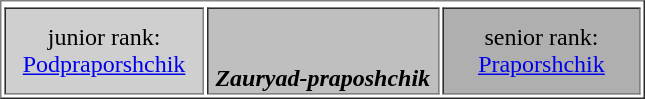<table class="wikipedia sortable" border="1">
<tr>
</tr>
<tr>
<td width="30%" align="center" style="background:#cfcfcf;">junior rank: <br> <a href='#'>Podpraporshchik</a></td>
<td width="35%" align="center" style="background:#bfbfbf;"><br> <br><strong><em>Zauryad-praposhchik</em></strong></td>
<td width="30%" align="center" style="background:#afafaf;">senior rank:<br><a href='#'>Praporshchik</a></td>
</tr>
</table>
